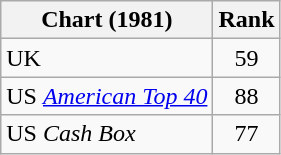<table class="wikitable sortable">
<tr>
<th align="left">Chart (1981)</th>
<th style="text-align:center;">Rank</th>
</tr>
<tr>
<td>UK</td>
<td style="text-align:center;">59</td>
</tr>
<tr>
<td>US <em><a href='#'>American Top 40</a></em></td>
<td style="text-align:center;">88</td>
</tr>
<tr>
<td>US <em>Cash Box</em> </td>
<td style="text-align:center;">77</td>
</tr>
</table>
